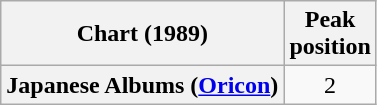<table class="wikitable plainrowheaders" style="text-align:center">
<tr>
<th scope="col">Chart (1989)</th>
<th scope="col">Peak<br> position</th>
</tr>
<tr>
<th scope="row">Japanese Albums (<a href='#'>Oricon</a>)</th>
<td>2</td>
</tr>
</table>
